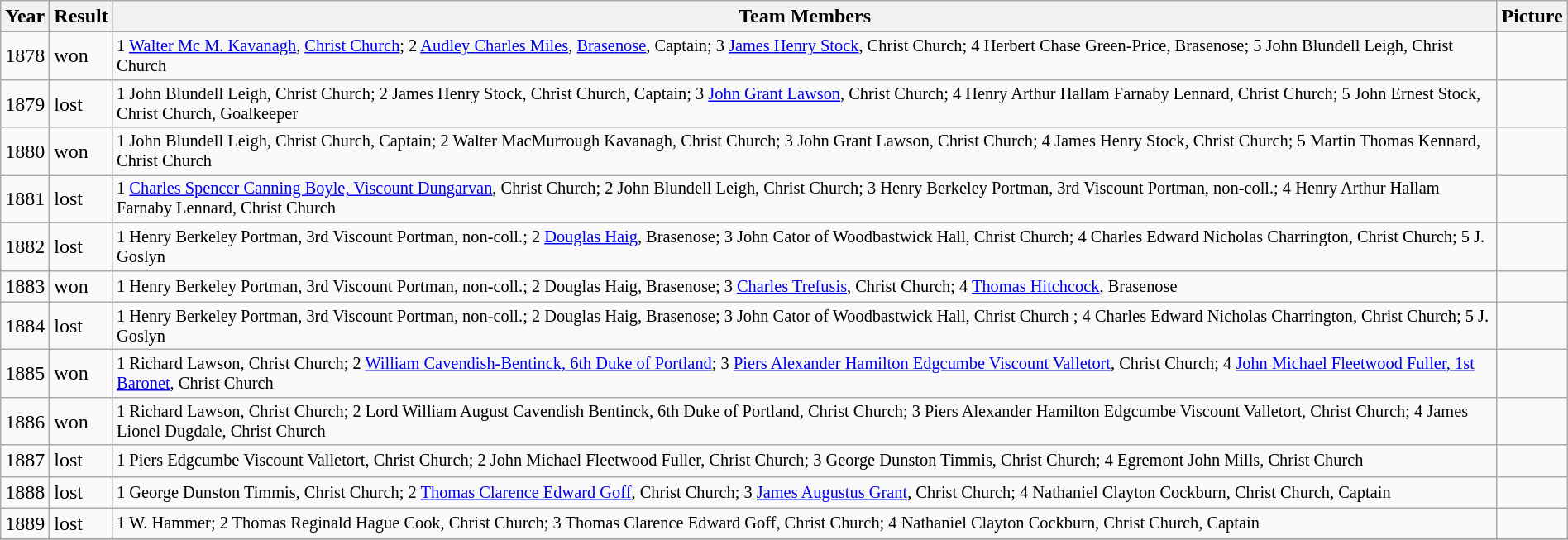<table class="wikitable" width="100%">
<tr>
<th>Year</th>
<th>Result</th>
<th>Team Members</th>
<th>Picture</th>
</tr>
<tr>
<td>1878</td>
<td>won</td>
<td style="font-size:85%">1 <a href='#'>Walter Mc M. Kavanagh</a>, <a href='#'>Christ Church</a>; 2 <a href='#'>Audley Charles Miles</a>, <a href='#'>Brasenose</a>, Captain; 3 <a href='#'>James Henry Stock</a>, Christ Church; 4 Herbert Chase Green-Price, Brasenose; 5 John Blundell Leigh, Christ Church</td>
<td></td>
</tr>
<tr>
<td>1879</td>
<td>lost</td>
<td style="font-size:85%">1 John Blundell Leigh, Christ Church; 2 James Henry Stock, Christ Church, Captain; 3 <a href='#'>John Grant Lawson</a>, Christ Church; 4 Henry Arthur Hallam Farnaby Lennard, Christ Church; 5 John Ernest Stock, Christ Church, Goalkeeper</td>
<td></td>
</tr>
<tr>
<td>1880</td>
<td>won</td>
<td style="font-size:85%">1 John Blundell Leigh, Christ Church, Captain; 2 Walter MacMurrough Kavanagh, Christ Church; 3 John Grant Lawson, Christ Church; 4 James Henry Stock, Christ Church; 5 Martin Thomas Kennard, Christ Church</td>
<td></td>
</tr>
<tr>
<td>1881</td>
<td>lost</td>
<td style="font-size:85%">1 <a href='#'>Charles Spencer Canning Boyle, Viscount Dungarvan</a>, Christ Church; 2 John Blundell Leigh, Christ Church; 3 Henry Berkeley Portman, 3rd Viscount Portman, non-coll.; 4 Henry Arthur Hallam Farnaby Lennard, Christ Church</td>
<td></td>
</tr>
<tr>
<td>1882</td>
<td>lost</td>
<td style="font-size:85%">1 Henry Berkeley Portman, 3rd Viscount Portman, non-coll.; 2 <a href='#'>Douglas Haig</a>, Brasenose; 3 John Cator of Woodbastwick Hall, Christ Church; 4 Charles Edward Nicholas Charrington, Christ Church; 5 J. Goslyn</td>
<td></td>
</tr>
<tr>
<td>1883</td>
<td>won</td>
<td style="font-size:85%">1 Henry Berkeley Portman, 3rd Viscount Portman, non-coll.; 2 Douglas Haig, Brasenose; 3 <a href='#'>Charles Trefusis</a>, Christ Church; 4 <a href='#'>Thomas Hitchcock</a>, Brasenose</td>
<td></td>
</tr>
<tr>
<td>1884</td>
<td>lost</td>
<td style="font-size:85%">1 Henry Berkeley Portman, 3rd Viscount Portman, non-coll.; 2 Douglas Haig, Brasenose; 3 John Cator of Woodbastwick Hall, Christ Church ; 4 Charles Edward Nicholas Charrington, Christ Church; 5 J. Goslyn</td>
<td></td>
</tr>
<tr>
<td>1885</td>
<td>won</td>
<td style="font-size:85%">1 Richard Lawson, Christ Church; 2 <a href='#'>William Cavendish-Bentinck, 6th Duke of Portland</a>; 3 <a href='#'>Piers Alexander Hamilton Edgcumbe Viscount Valletort</a>, Christ Church; 4 <a href='#'>John Michael Fleetwood Fuller, 1st Baronet</a>, Christ Church</td>
<td></td>
</tr>
<tr>
<td>1886</td>
<td>won</td>
<td style="font-size:85%">1 Richard Lawson, Christ Church; 2 Lord William August Cavendish Bentinck, 6th Duke of Portland, Christ Church; 3 Piers Alexander Hamilton Edgcumbe Viscount Valletort, Christ Church; 4 James Lionel Dugdale, Christ Church</td>
<td></td>
</tr>
<tr>
<td>1887</td>
<td>lost</td>
<td style="font-size:85%">1 Piers Edgcumbe Viscount Valletort, Christ Church; 2 John Michael Fleetwood Fuller, Christ Church; 3 George Dunston Timmis, Christ Church; 4 Egremont John Mills, Christ Church</td>
<td></td>
</tr>
<tr>
<td>1888</td>
<td>lost</td>
<td style="font-size:85%">1 George Dunston Timmis, Christ Church; 2 <a href='#'>Thomas Clarence Edward Goff</a>, Christ Church; 3 <a href='#'>James Augustus Grant</a>, Christ Church; 4 Nathaniel Clayton Cockburn, Christ Church, Captain</td>
<td></td>
</tr>
<tr>
<td>1889</td>
<td>lost</td>
<td style="font-size:85%">1 W. Hammer; 2 Thomas Reginald Hague Cook, Christ Church; 3 Thomas Clarence Edward Goff, Christ Church; 4 Nathaniel Clayton Cockburn, Christ Church, Captain</td>
<td></td>
</tr>
<tr>
</tr>
</table>
